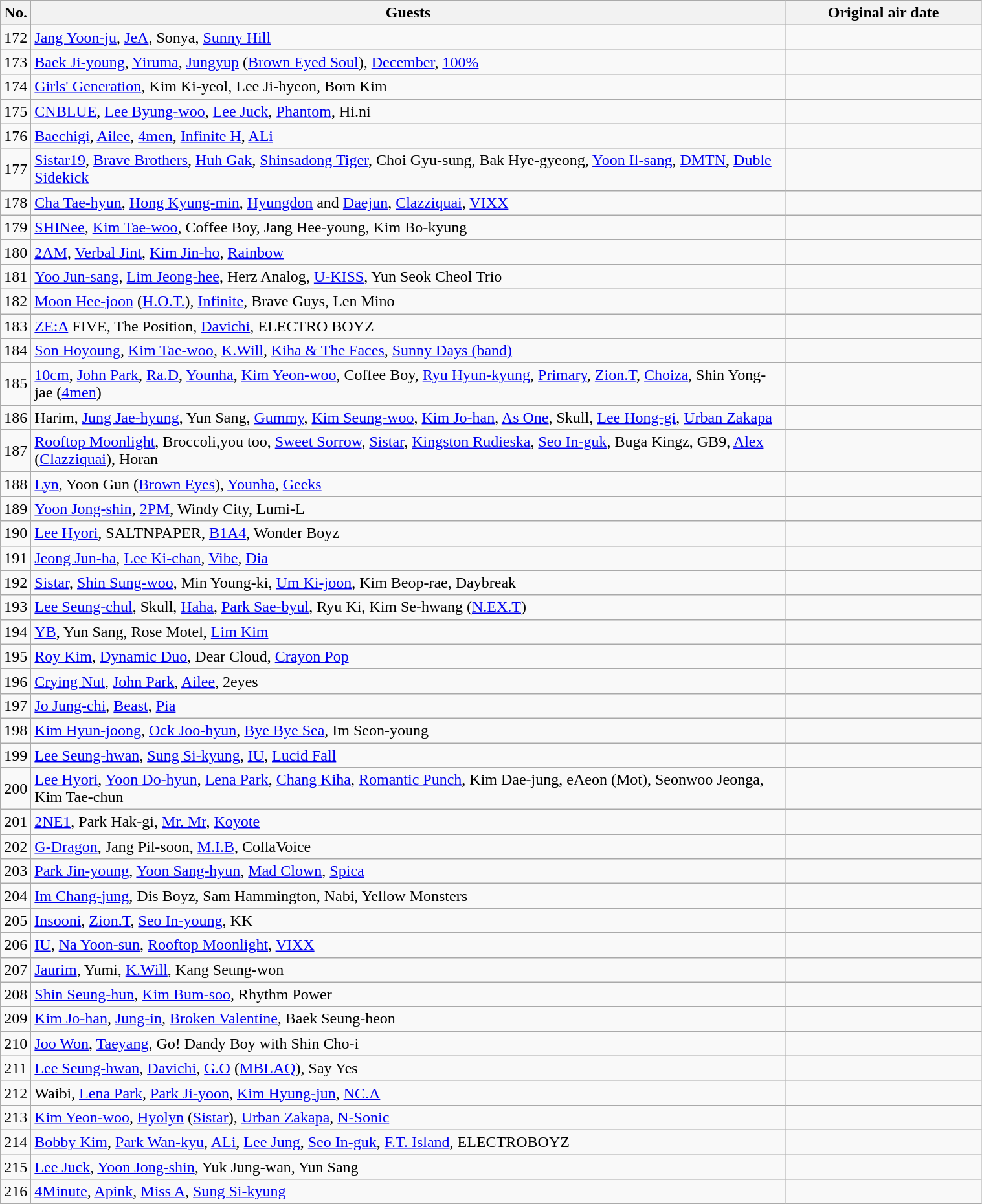<table class="wikitable" style="width:80%; style="text-align:center" margin:auto; background:#FFFFFF;">
<tr>
<th>No.</th>
<th>Guests</th>
<th width="20%">Original air date</th>
</tr>
<tr>
<td>172</td>
<td><a href='#'>Jang Yoon-ju</a>, <a href='#'>JeA</a>, Sonya, <a href='#'>Sunny Hill</a></td>
<td></td>
</tr>
<tr>
<td>173</td>
<td><a href='#'>Baek Ji-young</a>, <a href='#'>Yiruma</a>, <a href='#'>Jungyup</a> (<a href='#'>Brown Eyed Soul</a>), <a href='#'>December</a>, <a href='#'>100%</a></td>
<td></td>
</tr>
<tr>
<td>174</td>
<td><a href='#'>Girls' Generation</a>, Kim Ki-yeol, Lee Ji-hyeon, Born Kim</td>
<td></td>
</tr>
<tr>
<td>175</td>
<td><a href='#'>CNBLUE</a>, <a href='#'>Lee Byung-woo</a>, <a href='#'>Lee Juck</a>, <a href='#'>Phantom</a>, Hi.ni</td>
<td></td>
</tr>
<tr>
<td>176</td>
<td><a href='#'>Baechigi</a>, <a href='#'>Ailee</a>, <a href='#'>4men</a>, <a href='#'>Infinite H</a>, <a href='#'>ALi</a></td>
<td></td>
</tr>
<tr>
<td>177</td>
<td><a href='#'>Sistar19</a>, <a href='#'>Brave Brothers</a>, <a href='#'>Huh Gak</a>, <a href='#'>Shinsadong Tiger</a>, Choi Gyu-sung, Bak Hye-gyeong, <a href='#'>Yoon Il-sang</a>, <a href='#'>DMTN</a>, <a href='#'>Duble Sidekick</a></td>
<td></td>
</tr>
<tr>
<td>178</td>
<td><a href='#'>Cha Tae-hyun</a>, <a href='#'>Hong Kyung-min</a>, <a href='#'>Hyungdon</a> and <a href='#'>Daejun</a>, <a href='#'>Clazziquai</a>, <a href='#'>VIXX</a></td>
<td></td>
</tr>
<tr>
<td>179</td>
<td><a href='#'>SHINee</a>, <a href='#'>Kim Tae-woo</a>, Coffee Boy, Jang Hee-young, Kim Bo-kyung</td>
<td></td>
</tr>
<tr>
<td>180</td>
<td><a href='#'>2AM</a>, <a href='#'>Verbal Jint</a>, <a href='#'>Kim Jin-ho</a>, <a href='#'>Rainbow</a></td>
<td></td>
</tr>
<tr>
<td>181</td>
<td><a href='#'>Yoo Jun-sang</a>, <a href='#'>Lim Jeong-hee</a>, Herz Analog, <a href='#'>U-KISS</a>, Yun Seok Cheol Trio</td>
<td></td>
</tr>
<tr>
<td>182</td>
<td><a href='#'>Moon Hee-joon</a> (<a href='#'>H.O.T.</a>), <a href='#'>Infinite</a>, Brave Guys, Len Mino</td>
<td></td>
</tr>
<tr>
<td>183</td>
<td><a href='#'>ZE:A</a> FIVE, The Position, <a href='#'>Davichi</a>, ELECTRO BOYZ</td>
<td></td>
</tr>
<tr>
<td>184</td>
<td><a href='#'>Son Hoyoung</a>, <a href='#'>Kim Tae-woo</a>, <a href='#'>K.Will</a>, <a href='#'>Kiha & The Faces</a>, <a href='#'>Sunny Days (band)</a></td>
<td></td>
</tr>
<tr>
<td>185</td>
<td><a href='#'>10cm</a>, <a href='#'>John Park</a>, <a href='#'>Ra.D</a>, <a href='#'>Younha</a>, <a href='#'>Kim Yeon-woo</a>, Coffee Boy, <a href='#'>Ryu Hyun-kyung</a>, <a href='#'>Primary</a>, <a href='#'>Zion.T</a>, <a href='#'>Choiza</a>, Shin Yong-jae (<a href='#'>4men</a>)</td>
<td></td>
</tr>
<tr>
<td>186</td>
<td>Harim, <a href='#'>Jung Jae-hyung</a>, Yun Sang, <a href='#'>Gummy</a>, <a href='#'>Kim Seung-woo</a>, <a href='#'>Kim Jo-han</a>, <a href='#'>As One</a>, Skull, <a href='#'>Lee Hong-gi</a>, <a href='#'>Urban Zakapa</a></td>
<td></td>
</tr>
<tr>
<td>187</td>
<td><a href='#'>Rooftop Moonlight</a>, Broccoli,you too, <a href='#'>Sweet Sorrow</a>, <a href='#'>Sistar</a>, <a href='#'>Kingston Rudieska</a>, <a href='#'>Seo In-guk</a>, Buga Kingz, GB9, <a href='#'>Alex</a> (<a href='#'>Clazziquai</a>), Horan</td>
<td></td>
</tr>
<tr>
<td>188</td>
<td><a href='#'>Lyn</a>, Yoon Gun (<a href='#'>Brown Eyes</a>), <a href='#'>Younha</a>, <a href='#'>Geeks</a></td>
<td></td>
</tr>
<tr>
<td>189</td>
<td><a href='#'>Yoon Jong-shin</a>, <a href='#'>2PM</a>, Windy City, Lumi-L</td>
<td></td>
</tr>
<tr>
<td>190</td>
<td><a href='#'>Lee Hyori</a>, SALTNPAPER, <a href='#'>B1A4</a>, Wonder Boyz</td>
<td></td>
</tr>
<tr>
<td>191</td>
<td><a href='#'>Jeong Jun-ha</a>, <a href='#'>Lee Ki-chan</a>, <a href='#'>Vibe</a>, <a href='#'>Dia</a></td>
<td></td>
</tr>
<tr>
<td>192</td>
<td><a href='#'>Sistar</a>, <a href='#'>Shin Sung-woo</a>, Min Young-ki, <a href='#'>Um Ki-joon</a>, Kim Beop-rae, Daybreak</td>
<td></td>
</tr>
<tr>
<td>193</td>
<td><a href='#'>Lee Seung-chul</a>, Skull, <a href='#'>Haha</a>, <a href='#'>Park Sae-byul</a>, Ryu Ki, Kim Se-hwang (<a href='#'>N.EX.T</a>)</td>
<td></td>
</tr>
<tr>
<td>194</td>
<td><a href='#'>YB</a>, Yun Sang, Rose Motel, <a href='#'>Lim Kim</a></td>
<td></td>
</tr>
<tr>
<td>195</td>
<td><a href='#'>Roy Kim</a>, <a href='#'>Dynamic Duo</a>, Dear Cloud, <a href='#'>Crayon Pop</a></td>
<td></td>
</tr>
<tr>
<td>196</td>
<td><a href='#'>Crying Nut</a>, <a href='#'>John Park</a>, <a href='#'>Ailee</a>, 2eyes</td>
<td></td>
</tr>
<tr>
<td>197</td>
<td><a href='#'>Jo Jung-chi</a>, <a href='#'>Beast</a>, <a href='#'>Pia</a></td>
<td></td>
</tr>
<tr>
<td>198</td>
<td><a href='#'>Kim Hyun-joong</a>, <a href='#'>Ock Joo-hyun</a>, <a href='#'>Bye Bye Sea</a>, Im Seon-young</td>
<td></td>
</tr>
<tr>
<td>199</td>
<td><a href='#'>Lee Seung-hwan</a>, <a href='#'>Sung Si-kyung</a>, <a href='#'>IU</a>, <a href='#'>Lucid Fall</a></td>
<td></td>
</tr>
<tr>
<td>200</td>
<td><a href='#'>Lee Hyori</a>, <a href='#'>Yoon Do-hyun</a>, <a href='#'>Lena Park</a>, <a href='#'>Chang Kiha</a>, <a href='#'>Romantic Punch</a>, Kim Dae-jung, eAeon (Mot), Seonwoo Jeonga, Kim Tae-chun</td>
<td></td>
</tr>
<tr>
<td>201</td>
<td><a href='#'>2NE1</a>, Park Hak-gi, <a href='#'>Mr. Mr</a>, <a href='#'>Koyote</a></td>
<td></td>
</tr>
<tr>
<td>202</td>
<td><a href='#'>G-Dragon</a>, Jang Pil-soon, <a href='#'>M.I.B</a>, CollaVoice</td>
<td></td>
</tr>
<tr>
<td>203</td>
<td><a href='#'>Park Jin-young</a>, <a href='#'>Yoon Sang-hyun</a>, <a href='#'>Mad Clown</a>, <a href='#'>Spica</a></td>
<td></td>
</tr>
<tr>
<td>204</td>
<td><a href='#'>Im Chang-jung</a>, Dis Boyz, Sam Hammington, Nabi, Yellow Monsters</td>
<td></td>
</tr>
<tr>
<td>205</td>
<td><a href='#'>Insooni</a>, <a href='#'>Zion.T</a>, <a href='#'>Seo In-young</a>, KK</td>
<td></td>
</tr>
<tr>
<td>206</td>
<td><a href='#'>IU</a>, <a href='#'>Na Yoon-sun</a>, <a href='#'>Rooftop Moonlight</a>, <a href='#'>VIXX</a></td>
<td></td>
</tr>
<tr>
<td>207</td>
<td><a href='#'>Jaurim</a>, Yumi, <a href='#'>K.Will</a>, Kang Seung-won</td>
<td></td>
</tr>
<tr>
<td>208</td>
<td><a href='#'>Shin Seung-hun</a>, <a href='#'>Kim Bum-soo</a>, Rhythm Power</td>
<td></td>
</tr>
<tr>
<td>209</td>
<td><a href='#'>Kim Jo-han</a>, <a href='#'>Jung-in</a>, <a href='#'>Broken Valentine</a>, Baek Seung-heon</td>
<td></td>
</tr>
<tr>
<td>210</td>
<td><a href='#'>Joo Won</a>, <a href='#'>Taeyang</a>, Go! Dandy Boy with Shin Cho-i</td>
<td></td>
</tr>
<tr>
<td>211</td>
<td><a href='#'>Lee Seung-hwan</a>, <a href='#'>Davichi</a>, <a href='#'>G.O</a> (<a href='#'>MBLAQ</a>), Say Yes</td>
<td></td>
</tr>
<tr>
<td>212</td>
<td>Waibi, <a href='#'>Lena Park</a>, <a href='#'>Park Ji-yoon</a>, <a href='#'>Kim Hyung-jun</a>, <a href='#'>NC.A</a></td>
<td></td>
</tr>
<tr>
<td>213</td>
<td><a href='#'>Kim Yeon-woo</a>, <a href='#'>Hyolyn</a> (<a href='#'>Sistar</a>), <a href='#'>Urban Zakapa</a>, <a href='#'>N-Sonic</a></td>
<td></td>
</tr>
<tr>
<td>214</td>
<td><a href='#'>Bobby Kim</a>, <a href='#'>Park Wan-kyu</a>, <a href='#'>ALi</a>, <a href='#'>Lee Jung</a>, <a href='#'>Seo In-guk</a>, <a href='#'>F.T. Island</a>, ELECTROBOYZ</td>
<td></td>
</tr>
<tr>
<td>215</td>
<td><a href='#'>Lee Juck</a>, <a href='#'>Yoon Jong-shin</a>, Yuk Jung-wan, Yun Sang</td>
<td></td>
</tr>
<tr>
<td>216</td>
<td><a href='#'>4Minute</a>, <a href='#'>Apink</a>, <a href='#'>Miss A</a>, <a href='#'>Sung Si-kyung</a></td>
<td></td>
</tr>
</table>
